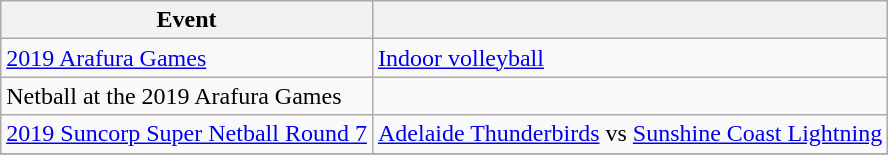<table class="wikitable collapsible">
<tr>
<th>Event</th>
<th></th>
</tr>
<tr>
<td><a href='#'>2019 Arafura Games</a></td>
<td><a href='#'>Indoor volleyball</a></td>
</tr>
<tr>
<td>Netball at the 2019 Arafura Games</td>
<td></td>
</tr>
<tr>
<td><a href='#'>2019 Suncorp Super Netball Round 7</a></td>
<td><a href='#'>Adelaide Thunderbirds</a> vs <a href='#'>Sunshine Coast Lightning</a></td>
</tr>
<tr>
</tr>
</table>
